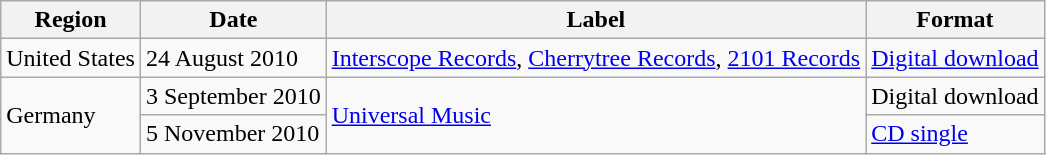<table class=wikitable>
<tr>
<th>Region</th>
<th>Date</th>
<th>Label</th>
<th>Format</th>
</tr>
<tr>
<td>United States</td>
<td>24 August 2010</td>
<td><a href='#'>Interscope Records</a>, <a href='#'>Cherrytree Records</a>, <a href='#'>2101 Records</a></td>
<td><a href='#'>Digital download</a></td>
</tr>
<tr>
<td rowspan="2">Germany</td>
<td>3 September 2010</td>
<td rowspan="2"><a href='#'>Universal Music</a></td>
<td>Digital download</td>
</tr>
<tr>
<td>5 November 2010</td>
<td><a href='#'>CD single</a></td>
</tr>
</table>
